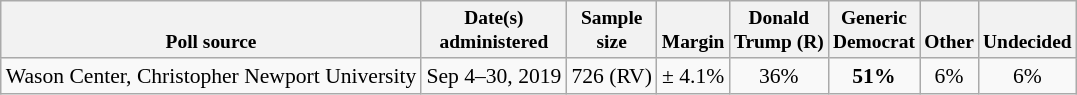<table class="wikitable" style="font-size:90%;text-align:center;">
<tr valign=bottom style="font-size:90%;">
<th>Poll source</th>
<th>Date(s)<br>administered</th>
<th>Sample<br>size</th>
<th>Margin<br></th>
<th>Donald<br>Trump (R)</th>
<th>Generic<br>Democrat</th>
<th>Other</th>
<th>Undecided</th>
</tr>
<tr>
<td>Wason Center, Christopher Newport University</td>
<td>Sep 4–30, 2019</td>
<td>726 (RV)</td>
<td>± 4.1%</td>
<td>36%</td>
<td><strong>51%</strong></td>
<td>6%</td>
<td>6%</td>
</tr>
</table>
